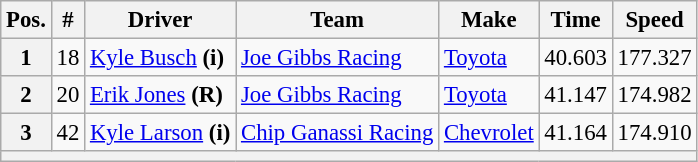<table class="wikitable" style="font-size: 95%;">
<tr>
<th>Pos.</th>
<th>#</th>
<th>Driver</th>
<th>Team</th>
<th>Make</th>
<th>Time</th>
<th>Speed</th>
</tr>
<tr>
<th>1</th>
<td>18</td>
<td><a href='#'>Kyle Busch</a> <strong>(i)</strong></td>
<td><a href='#'>Joe Gibbs Racing</a></td>
<td><a href='#'>Toyota</a></td>
<td>40.603</td>
<td>177.327</td>
</tr>
<tr>
<th>2</th>
<td>20</td>
<td><a href='#'>Erik Jones</a> <strong>(R)</strong></td>
<td><a href='#'>Joe Gibbs Racing</a></td>
<td><a href='#'>Toyota</a></td>
<td>41.147</td>
<td>174.982</td>
</tr>
<tr>
<th>3</th>
<td>42</td>
<td><a href='#'>Kyle Larson</a> <strong>(i)</strong></td>
<td><a href='#'>Chip Ganassi Racing</a></td>
<td><a href='#'>Chevrolet</a></td>
<td>41.164</td>
<td>174.910</td>
</tr>
<tr>
<th colspan="7"></th>
</tr>
</table>
